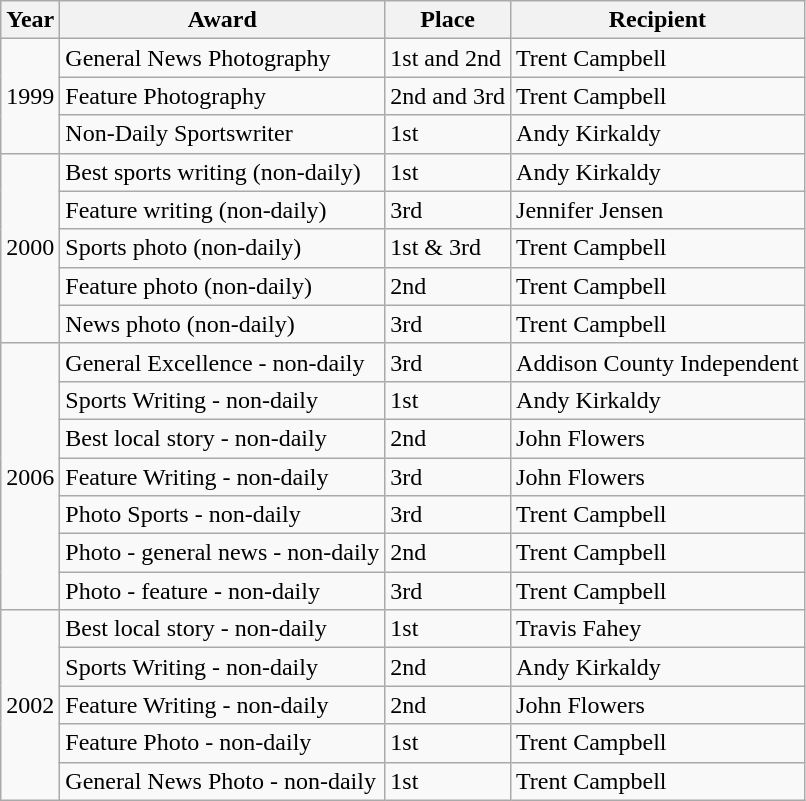<table class="wikitable">
<tr>
<th>Year</th>
<th>Award</th>
<th>Place</th>
<th>Recipient</th>
</tr>
<tr>
<td rowspan="3">1999</td>
<td>General News Photography</td>
<td>1st and 2nd</td>
<td>Trent Campbell</td>
</tr>
<tr>
<td>Feature Photography</td>
<td>2nd and 3rd</td>
<td>Trent Campbell</td>
</tr>
<tr>
<td>Non-Daily Sportswriter</td>
<td>1st</td>
<td>Andy Kirkaldy</td>
</tr>
<tr>
<td rowspan="5">2000</td>
<td>Best sports writing (non-daily)</td>
<td>1st</td>
<td>Andy Kirkaldy</td>
</tr>
<tr>
<td>Feature writing (non-daily)</td>
<td>3rd</td>
<td>Jennifer Jensen</td>
</tr>
<tr>
<td>Sports photo (non-daily)</td>
<td>1st & 3rd</td>
<td>Trent Campbell</td>
</tr>
<tr>
<td>Feature photo (non-daily)</td>
<td>2nd</td>
<td>Trent Campbell</td>
</tr>
<tr>
<td>News photo (non-daily)</td>
<td>3rd</td>
<td>Trent Campbell</td>
</tr>
<tr>
<td rowspan="7">2006</td>
<td>General Excellence - non-daily</td>
<td>3rd</td>
<td>Addison County Independent</td>
</tr>
<tr>
<td>Sports Writing - non-daily</td>
<td>1st</td>
<td>Andy Kirkaldy</td>
</tr>
<tr>
<td>Best local story - non-daily</td>
<td>2nd</td>
<td>John Flowers</td>
</tr>
<tr>
<td>Feature Writing - non-daily</td>
<td>3rd</td>
<td>John Flowers</td>
</tr>
<tr>
<td>Photo Sports - non-daily</td>
<td>3rd</td>
<td>Trent Campbell</td>
</tr>
<tr>
<td>Photo - general news - non-daily</td>
<td>2nd</td>
<td>Trent Campbell</td>
</tr>
<tr>
<td>Photo - feature - non-daily</td>
<td>3rd</td>
<td>Trent Campbell</td>
</tr>
<tr>
<td rowspan="5">2002</td>
<td>Best local story - non-daily</td>
<td>1st</td>
<td>Travis Fahey</td>
</tr>
<tr>
<td>Sports Writing - non-daily</td>
<td>2nd</td>
<td>Andy Kirkaldy</td>
</tr>
<tr>
<td>Feature Writing - non-daily</td>
<td>2nd</td>
<td>John Flowers</td>
</tr>
<tr>
<td>Feature Photo - non-daily</td>
<td>1st</td>
<td>Trent Campbell</td>
</tr>
<tr>
<td>General News Photo - non-daily</td>
<td>1st</td>
<td>Trent Campbell</td>
</tr>
</table>
